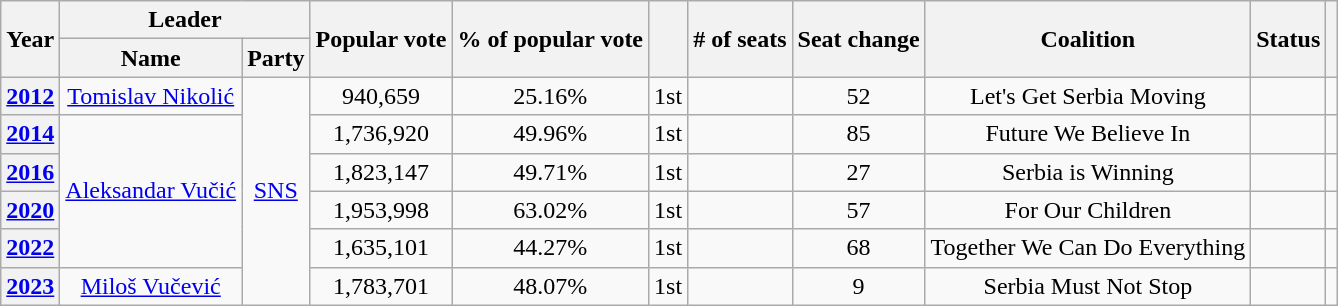<table class="wikitable" style="text-align:center">
<tr>
<th rowspan="2">Year</th>
<th colspan="2">Leader</th>
<th rowspan="2">Popular vote</th>
<th rowspan="2">% of popular vote</th>
<th rowspan="2"></th>
<th rowspan="2"># of seats</th>
<th rowspan="2">Seat change</th>
<th rowspan="2">Coalition</th>
<th rowspan="2">Status</th>
<th rowspan="2"></th>
</tr>
<tr>
<th>Name</th>
<th>Party</th>
</tr>
<tr>
<th><a href='#'>2012</a></th>
<td><a href='#'>Tomislav Nikolić</a></td>
<td rowspan="6"><a href='#'>SNS</a></td>
<td>940,659</td>
<td>25.16%</td>
<td> 1st</td>
<td></td>
<td> 52</td>
<td>Let's Get Serbia Moving</td>
<td></td>
<td></td>
</tr>
<tr>
<th><a href='#'>2014</a></th>
<td rowspan="4"><a href='#'>Aleksandar Vučić</a></td>
<td>1,736,920</td>
<td>49.96%</td>
<td> 1st</td>
<td></td>
<td> 85</td>
<td>Future We Believe In</td>
<td></td>
<td></td>
</tr>
<tr>
<th><a href='#'>2016</a></th>
<td>1,823,147</td>
<td>49.71%</td>
<td> 1st</td>
<td></td>
<td> 27</td>
<td>Serbia is Winning</td>
<td></td>
<td></td>
</tr>
<tr>
<th><a href='#'>2020</a></th>
<td>1,953,998</td>
<td>63.02%</td>
<td> 1st</td>
<td></td>
<td> 57</td>
<td>For Our Children</td>
<td></td>
<td></td>
</tr>
<tr>
<th><a href='#'>2022</a></th>
<td>1,635,101</td>
<td>44.27%</td>
<td> 1st</td>
<td></td>
<td> 68</td>
<td>Together We Can Do Everything</td>
<td></td>
<td></td>
</tr>
<tr>
<th><a href='#'>2023</a></th>
<td><a href='#'>Miloš Vučević</a></td>
<td>1,783,701</td>
<td>48.07%</td>
<td> 1st</td>
<td></td>
<td> 9</td>
<td>Serbia Must Not Stop</td>
<td></td>
<td></td>
</tr>
</table>
